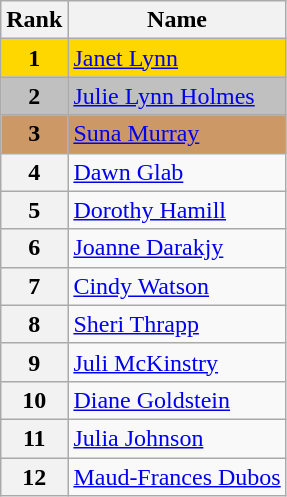<table class="wikitable">
<tr>
<th>Rank</th>
<th>Name</th>
</tr>
<tr bgcolor="gold">
<td align="center"><strong>1</strong></td>
<td><a href='#'>Janet Lynn</a></td>
</tr>
<tr bgcolor="silver">
<td align="center"><strong>2</strong></td>
<td><a href='#'>Julie Lynn Holmes</a></td>
</tr>
<tr bgcolor="cc9966">
<td align="center"><strong>3</strong></td>
<td><a href='#'>Suna Murray</a></td>
</tr>
<tr>
<th>4</th>
<td><a href='#'>Dawn Glab</a></td>
</tr>
<tr>
<th>5</th>
<td><a href='#'>Dorothy Hamill</a></td>
</tr>
<tr>
<th>6</th>
<td><a href='#'>Joanne Darakjy</a></td>
</tr>
<tr>
<th>7</th>
<td><a href='#'>Cindy Watson</a></td>
</tr>
<tr>
<th>8</th>
<td><a href='#'>Sheri Thrapp</a></td>
</tr>
<tr>
<th>9</th>
<td><a href='#'>Juli McKinstry</a></td>
</tr>
<tr>
<th>10</th>
<td><a href='#'>Diane Goldstein</a></td>
</tr>
<tr>
<th>11</th>
<td><a href='#'>Julia Johnson</a></td>
</tr>
<tr>
<th>12</th>
<td><a href='#'>Maud-Frances Dubos</a></td>
</tr>
</table>
